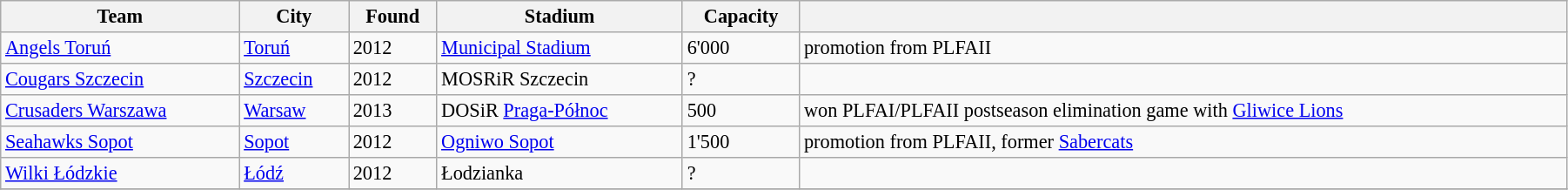<table class="wikitable" style="width:95%; font-size:93%">
<tr>
<th>Team</th>
<th>City</th>
<th>Found</th>
<th>Stadium</th>
<th>Capacity</th>
<th></th>
</tr>
<tr>
<td> <a href='#'>Angels Toruń</a></td>
<td><a href='#'>Toruń</a></td>
<td>2012</td>
<td><a href='#'>Municipal Stadium</a></td>
<td>6'000</td>
<td>promotion from PLFAII</td>
</tr>
<tr>
<td> <a href='#'>Cougars Szczecin</a></td>
<td><a href='#'>Szczecin</a></td>
<td>2012</td>
<td>MOSRiR Szczecin</td>
<td>?</td>
<td></td>
</tr>
<tr>
<td> <a href='#'>Crusaders Warszawa</a></td>
<td><a href='#'>Warsaw</a></td>
<td>2013</td>
<td>DOSiR <a href='#'>Praga-Północ</a></td>
<td>500</td>
<td>won PLFAI/PLFAII postseason elimination game with <a href='#'>Gliwice Lions</a></td>
</tr>
<tr>
<td> <a href='#'>Seahawks Sopot</a></td>
<td><a href='#'>Sopot</a></td>
<td>2012</td>
<td><a href='#'>Ogniwo Sopot</a></td>
<td>1'500</td>
<td>promotion from PLFAII, former <a href='#'>Sabercats</a></td>
</tr>
<tr>
<td> <a href='#'>Wilki Łódzkie</a></td>
<td><a href='#'>Łódź</a></td>
<td>2012</td>
<td>Łodzianka</td>
<td>?</td>
<td></td>
</tr>
<tr>
</tr>
</table>
